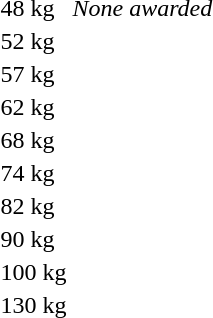<table>
<tr>
<td rowspan=2>48 kg</td>
<td rowspan=2><em>None awarded</em></td>
<td></td>
<td rowspan=2></td>
</tr>
<tr>
<td></td>
</tr>
<tr>
<td>52 kg</td>
<td></td>
<td></td>
<td></td>
</tr>
<tr>
<td>57 kg</td>
<td></td>
<td></td>
<td></td>
</tr>
<tr>
<td>62 kg</td>
<td></td>
<td></td>
<td></td>
</tr>
<tr>
<td>68 kg</td>
<td></td>
<td></td>
<td></td>
</tr>
<tr>
<td>74 kg</td>
<td></td>
<td></td>
<td></td>
</tr>
<tr>
<td>82 kg</td>
<td></td>
<td></td>
<td></td>
</tr>
<tr>
<td>90 kg</td>
<td></td>
<td></td>
<td></td>
</tr>
<tr>
<td>100 kg</td>
<td></td>
<td></td>
<td></td>
</tr>
<tr>
<td>130 kg</td>
<td></td>
<td></td>
<td></td>
</tr>
</table>
